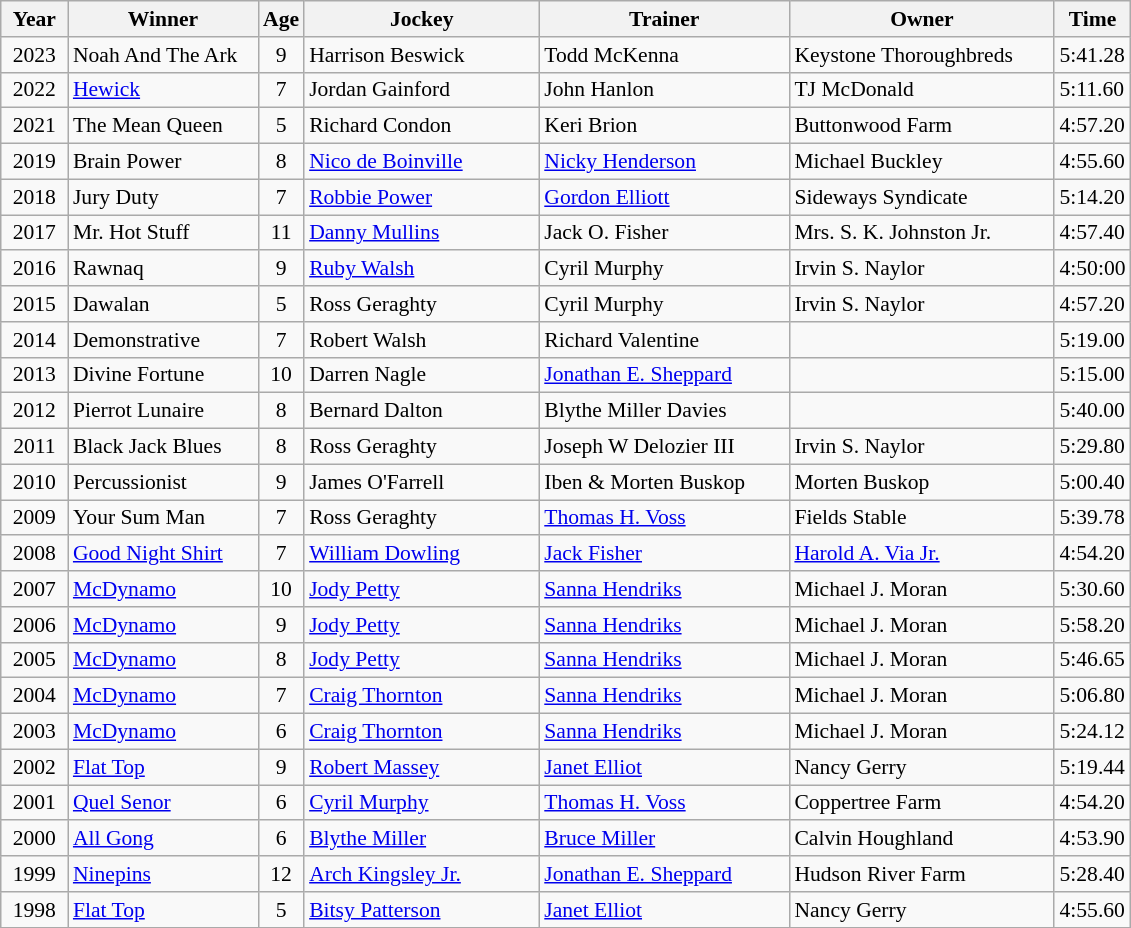<table class="wikitable sortable" style="font-size:90%">
<tr>
<th style="width:38px">Year<br></th>
<th style="width:120px">Winner<br></th>
<th>Age<br></th>
<th style="width:150px">Jockey<br></th>
<th style="width:160px">Trainer<br></th>
<th style="width:170px">Owner<br></th>
<th>Time</th>
</tr>
<tr>
<td align=center>2023</td>
<td>Noah And The Ark</td>
<td align=center>9</td>
<td>Harrison Beswick</td>
<td>Todd McKenna</td>
<td>Keystone Thoroughbreds</td>
<td>5:41.28</td>
</tr>
<tr>
<td align=center>2022</td>
<td><a href='#'>Hewick</a></td>
<td align=center>7</td>
<td>Jordan Gainford</td>
<td>John Hanlon</td>
<td>TJ McDonald</td>
<td>5:11.60</td>
</tr>
<tr>
<td align=center>2021</td>
<td>The Mean Queen</td>
<td align=center>5</td>
<td>Richard Condon</td>
<td>Keri Brion</td>
<td>Buttonwood Farm</td>
<td>4:57.20</td>
</tr>
<tr>
<td align=center>2019</td>
<td>Brain Power</td>
<td align=center>8</td>
<td><a href='#'>Nico de Boinville</a></td>
<td><a href='#'>Nicky Henderson</a></td>
<td>Michael Buckley</td>
<td>4:55.60</td>
</tr>
<tr>
<td align=center>2018</td>
<td>Jury Duty</td>
<td align=center>7</td>
<td><a href='#'>Robbie Power</a></td>
<td><a href='#'>Gordon Elliott</a></td>
<td>Sideways Syndicate</td>
<td>5:14.20</td>
</tr>
<tr>
<td align=center>2017</td>
<td>Mr. Hot Stuff</td>
<td align=center>11</td>
<td><a href='#'>Danny Mullins</a></td>
<td>Jack O. Fisher</td>
<td>Mrs. S. K. Johnston Jr.</td>
<td>4:57.40</td>
</tr>
<tr>
<td align=center>2016</td>
<td>Rawnaq</td>
<td align=center>9</td>
<td><a href='#'>Ruby Walsh</a></td>
<td>Cyril Murphy</td>
<td>Irvin S. Naylor</td>
<td>4:50:00</td>
</tr>
<tr>
<td align=center>2015</td>
<td>Dawalan</td>
<td align=center>5</td>
<td>Ross Geraghty</td>
<td>Cyril Murphy</td>
<td>Irvin S. Naylor</td>
<td>4:57.20</td>
</tr>
<tr>
<td align=center>2014</td>
<td>Demonstrative</td>
<td align=center>7</td>
<td>Robert Walsh</td>
<td>Richard Valentine</td>
<td></td>
<td>5:19.00</td>
</tr>
<tr>
<td align=center>2013</td>
<td>Divine Fortune</td>
<td align=center>10</td>
<td>Darren Nagle</td>
<td><a href='#'>Jonathan E. Sheppard</a></td>
<td></td>
<td>5:15.00</td>
</tr>
<tr>
<td align=center>2012</td>
<td>Pierrot Lunaire</td>
<td align=center>8</td>
<td>Bernard Dalton</td>
<td>Blythe Miller Davies</td>
<td></td>
<td>5:40.00</td>
</tr>
<tr>
<td align=center>2011</td>
<td>Black Jack Blues</td>
<td align=center>8</td>
<td>Ross Geraghty</td>
<td>Joseph W Delozier III</td>
<td>Irvin S. Naylor</td>
<td>5:29.80</td>
</tr>
<tr>
<td align=center>2010</td>
<td>Percussionist</td>
<td align=center>9</td>
<td>James O'Farrell</td>
<td>Iben & Morten Buskop</td>
<td>Morten Buskop</td>
<td>5:00.40</td>
</tr>
<tr>
<td align=center>2009</td>
<td>Your Sum Man</td>
<td align=center>7</td>
<td>Ross Geraghty</td>
<td><a href='#'>Thomas H. Voss</a></td>
<td>Fields Stable</td>
<td>5:39.78</td>
</tr>
<tr>
<td align=center>2008</td>
<td><a href='#'>Good Night Shirt</a></td>
<td align=center>7</td>
<td><a href='#'>William Dowling</a></td>
<td><a href='#'>Jack Fisher</a></td>
<td><a href='#'>Harold A. Via Jr.</a></td>
<td>4:54.20</td>
</tr>
<tr>
<td align=center>2007</td>
<td><a href='#'>McDynamo</a></td>
<td align=center>10</td>
<td><a href='#'>Jody Petty</a></td>
<td><a href='#'>Sanna Hendriks</a></td>
<td>Michael J. Moran</td>
<td>5:30.60</td>
</tr>
<tr>
<td align=center>2006</td>
<td><a href='#'>McDynamo</a></td>
<td align=center>9</td>
<td><a href='#'>Jody Petty</a></td>
<td><a href='#'>Sanna Hendriks</a></td>
<td>Michael J. Moran</td>
<td>5:58.20</td>
</tr>
<tr>
<td align=center>2005</td>
<td><a href='#'>McDynamo</a></td>
<td align=center>8</td>
<td><a href='#'>Jody Petty</a></td>
<td><a href='#'>Sanna Hendriks</a></td>
<td>Michael J. Moran</td>
<td>5:46.65</td>
</tr>
<tr>
<td align=center>2004</td>
<td><a href='#'>McDynamo</a></td>
<td align=center>7</td>
<td><a href='#'>Craig Thornton</a></td>
<td><a href='#'>Sanna Hendriks</a></td>
<td>Michael J. Moran</td>
<td>5:06.80</td>
</tr>
<tr>
<td align=center>2003</td>
<td><a href='#'>McDynamo</a></td>
<td align=center>6</td>
<td><a href='#'>Craig Thornton</a></td>
<td><a href='#'>Sanna Hendriks</a></td>
<td>Michael J. Moran</td>
<td>5:24.12</td>
</tr>
<tr>
<td align=center>2002</td>
<td><a href='#'>Flat Top</a></td>
<td align=center>9</td>
<td><a href='#'>Robert Massey</a></td>
<td><a href='#'>Janet Elliot</a></td>
<td>Nancy Gerry</td>
<td>5:19.44</td>
</tr>
<tr>
<td align=center>2001</td>
<td><a href='#'>Quel Senor</a></td>
<td align=center>6</td>
<td><a href='#'>Cyril Murphy</a></td>
<td><a href='#'>Thomas H. Voss</a></td>
<td>Coppertree Farm</td>
<td>4:54.20</td>
</tr>
<tr>
<td align=center>2000</td>
<td><a href='#'>All Gong</a></td>
<td align=center>6</td>
<td><a href='#'>Blythe Miller</a></td>
<td><a href='#'>Bruce Miller</a></td>
<td>Calvin Houghland</td>
<td>4:53.90</td>
</tr>
<tr>
<td align=center>1999</td>
<td><a href='#'>Ninepins</a></td>
<td align=center>12</td>
<td><a href='#'>Arch Kingsley Jr.</a></td>
<td><a href='#'>Jonathan E. Sheppard</a></td>
<td>Hudson River Farm</td>
<td>5:28.40</td>
</tr>
<tr>
<td align=center>1998</td>
<td><a href='#'>Flat Top</a></td>
<td align=center>5</td>
<td><a href='#'>Bitsy Patterson</a></td>
<td><a href='#'>Janet Elliot</a></td>
<td>Nancy Gerry</td>
<td>4:55.60</td>
</tr>
<tr>
</tr>
</table>
